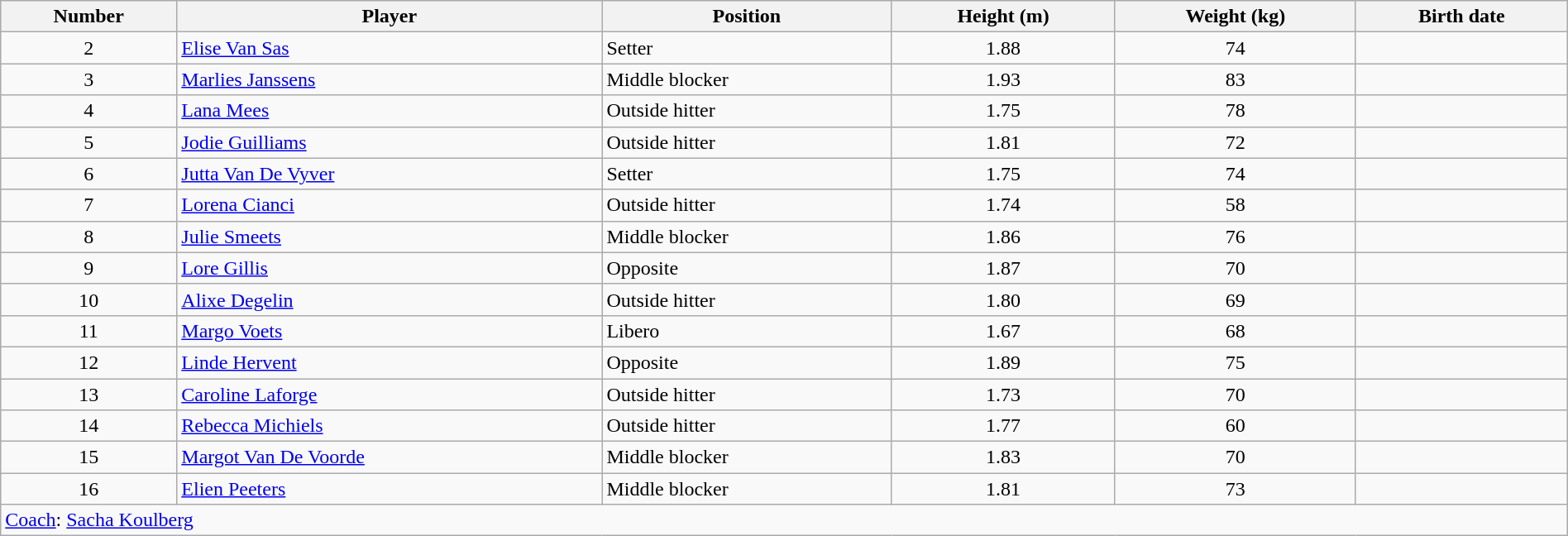<table class="wikitable" style="width:100%;">
<tr>
<th>Number</th>
<th>Player</th>
<th>Position</th>
<th>Height (m)</th>
<th>Weight (kg)</th>
<th>Birth date</th>
</tr>
<tr>
<td align=center>2</td>
<td> <a href='#'>Elise Van Sas</a></td>
<td>Setter</td>
<td align=center>1.88</td>
<td align=center>74</td>
<td></td>
</tr>
<tr>
<td align=center>3</td>
<td> <a href='#'>Marlies Janssens</a></td>
<td>Middle blocker</td>
<td align=center>1.93</td>
<td align=center>83</td>
<td></td>
</tr>
<tr>
<td align=center>4</td>
<td> <a href='#'>Lana Mees</a></td>
<td>Outside hitter</td>
<td align=center>1.75</td>
<td align=center>78</td>
<td></td>
</tr>
<tr>
<td align=center>5</td>
<td> <a href='#'>Jodie Guilliams</a></td>
<td>Outside hitter</td>
<td align=center>1.81</td>
<td align=center>72</td>
<td></td>
</tr>
<tr>
<td align=center>6</td>
<td> <a href='#'>Jutta Van De Vyver</a></td>
<td>Setter</td>
<td align=center>1.75</td>
<td align=center>74</td>
<td></td>
</tr>
<tr>
<td align=center>7</td>
<td> <a href='#'>Lorena Cianci</a></td>
<td>Outside hitter</td>
<td align=center>1.74</td>
<td align=center>58</td>
<td></td>
</tr>
<tr>
<td align=center>8</td>
<td> <a href='#'>Julie Smeets</a></td>
<td>Middle blocker</td>
<td align=center>1.86</td>
<td align=center>76</td>
<td></td>
</tr>
<tr>
<td align=center>9</td>
<td> <a href='#'>Lore Gillis</a></td>
<td>Opposite</td>
<td align=center>1.87</td>
<td align=center>70</td>
<td></td>
</tr>
<tr>
<td align=center>10</td>
<td> <a href='#'>Alixe Degelin</a></td>
<td>Outside hitter</td>
<td align=center>1.80</td>
<td align=center>69</td>
<td></td>
</tr>
<tr>
<td align=center>11</td>
<td> <a href='#'>Margo Voets</a></td>
<td>Libero</td>
<td align=center>1.67</td>
<td align=center>68</td>
<td></td>
</tr>
<tr>
<td align=center>12</td>
<td> <a href='#'>Linde Hervent</a></td>
<td>Opposite</td>
<td align=center>1.89</td>
<td align=center>75</td>
<td></td>
</tr>
<tr>
<td align=center>13</td>
<td> <a href='#'>Caroline Laforge</a></td>
<td>Outside hitter</td>
<td align=center>1.73</td>
<td align=center>70</td>
<td></td>
</tr>
<tr>
<td align=center>14</td>
<td> <a href='#'>Rebecca Michiels</a></td>
<td>Outside hitter</td>
<td align=center>1.77</td>
<td align=center>60</td>
<td></td>
</tr>
<tr>
<td align=center>15</td>
<td> <a href='#'>Margot Van De Voorde</a></td>
<td>Middle blocker</td>
<td align=center>1.83</td>
<td align=center>70</td>
<td></td>
</tr>
<tr>
<td align=center>16</td>
<td> <a href='#'>Elien Peeters</a></td>
<td>Middle blocker</td>
<td align=center>1.81</td>
<td align=center>73</td>
<td></td>
</tr>
<tr>
<td colspan=6><a href='#'>Coach</a>:  <a href='#'>Sacha Koulberg</a></td>
</tr>
</table>
